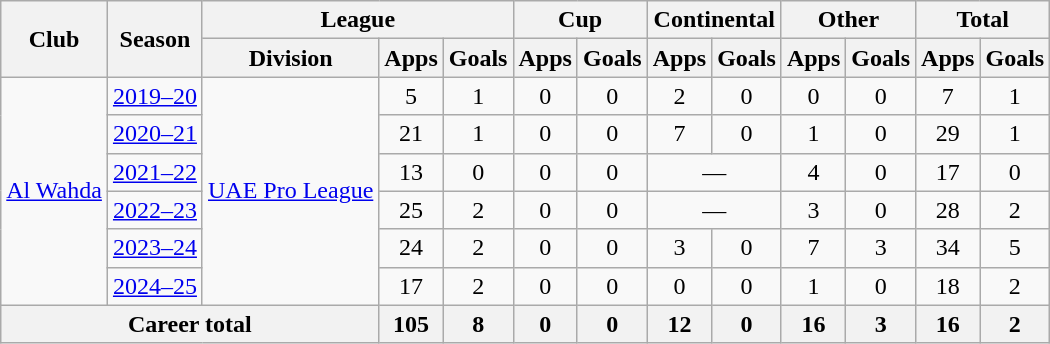<table class="wikitable" style="text-align: center">
<tr>
<th rowspan="2">Club</th>
<th rowspan="2">Season</th>
<th colspan="3">League</th>
<th colspan="2">Cup</th>
<th colspan="2">Continental</th>
<th colspan="2">Other</th>
<th colspan="2">Total</th>
</tr>
<tr>
<th>Division</th>
<th>Apps</th>
<th>Goals</th>
<th>Apps</th>
<th>Goals</th>
<th>Apps</th>
<th>Goals</th>
<th>Apps</th>
<th>Goals</th>
<th>Apps</th>
<th>Goals</th>
</tr>
<tr>
<td rowspan="6"><a href='#'>Al Wahda</a></td>
<td><a href='#'>2019–20</a></td>
<td rowspan="6"><a href='#'>UAE Pro League</a></td>
<td>5</td>
<td>1</td>
<td>0</td>
<td>0</td>
<td>2</td>
<td>0</td>
<td>0</td>
<td>0</td>
<td>7</td>
<td>1</td>
</tr>
<tr>
<td><a href='#'>2020–21</a></td>
<td>21</td>
<td>1</td>
<td>0</td>
<td>0</td>
<td>7</td>
<td>0</td>
<td>1</td>
<td>0</td>
<td>29</td>
<td>1</td>
</tr>
<tr>
<td><a href='#'>2021–22</a></td>
<td>13</td>
<td>0</td>
<td>0</td>
<td>0</td>
<td colspan="2">—</td>
<td>4</td>
<td>0</td>
<td>17</td>
<td>0</td>
</tr>
<tr>
<td><a href='#'>2022–23</a></td>
<td>25</td>
<td>2</td>
<td>0</td>
<td>0</td>
<td colspan="2">—</td>
<td>3</td>
<td>0</td>
<td>28</td>
<td>2</td>
</tr>
<tr>
<td><a href='#'>2023–24</a></td>
<td>24</td>
<td>2</td>
<td>0</td>
<td>0</td>
<td>3</td>
<td>0</td>
<td>7</td>
<td>3</td>
<td>34</td>
<td>5</td>
</tr>
<tr>
<td><a href='#'>2024–25</a></td>
<td>17</td>
<td>2</td>
<td>0</td>
<td>0</td>
<td>0</td>
<td>0</td>
<td>1</td>
<td>0</td>
<td>18</td>
<td>2</td>
</tr>
<tr>
<th colspan="3"><strong>Career total</strong></th>
<th>105</th>
<th>8</th>
<th>0</th>
<th>0</th>
<th>12</th>
<th>0</th>
<th>16</th>
<th>3</th>
<th>16</th>
<th>2</th>
</tr>
</table>
